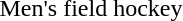<table>
<tr>
<td>Men's field hockey</td>
<td></td>
<td></td>
<td></td>
</tr>
</table>
